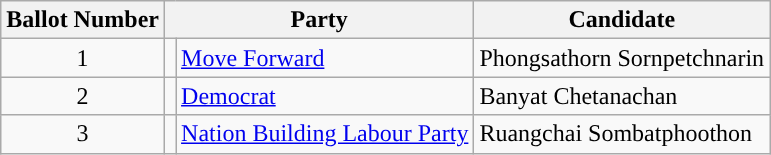<table class="wikitable">
<tr>
<th>Ballot Number</th>
<th colspan="2">Party</th>
<th>Candidate</th>
</tr>
<tr>
<td style="text-align: center";>1</td>
<td style="background:"></td>
<td><a href='#'>Move Forward</a></td>
<td>Phongsathorn Sornpetchnarin</td>
</tr>
<tr>
<td style="text-align: center";>2</td>
<td style="background:"></td>
<td><a href='#'>Democrat</a></td>
<td>Banyat Chetanachan</td>
</tr>
<tr>
<td style="text-align: center";>3</td>
<td style="background:"></td>
<td><a href='#'>Nation Building Labour Party</a></td>
<td>Ruangchai Sombatphoothon</td>
</tr>
</table>
